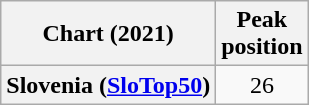<table class="wikitable plainrowheaders" style="text-align:center">
<tr>
<th scope="col">Chart (2021)</th>
<th scope="col">Peak<br>position</th>
</tr>
<tr>
<th scope="row">Slovenia (<a href='#'>SloTop50</a>)</th>
<td>26</td>
</tr>
</table>
